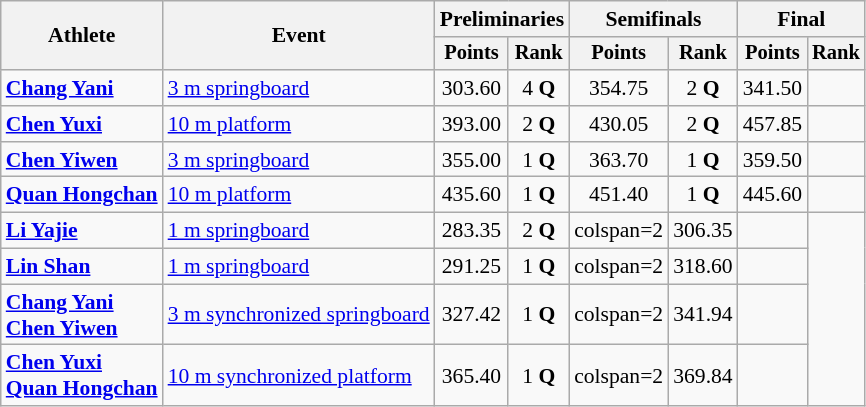<table class="wikitable" style="text-align:center; font-size:90%;">
<tr>
<th rowspan=2>Athlete</th>
<th rowspan=2>Event</th>
<th colspan=2>Preliminaries</th>
<th colspan=2>Semifinals</th>
<th colspan=2>Final</th>
</tr>
<tr style="font-size:95%">
<th>Points</th>
<th>Rank</th>
<th>Points</th>
<th>Rank</th>
<th>Points</th>
<th>Rank</th>
</tr>
<tr>
<td align=left><strong><a href='#'>Chang Yani</a></strong></td>
<td align=left><a href='#'>3 m springboard</a></td>
<td>303.60</td>
<td>4 <strong>Q</strong></td>
<td>354.75</td>
<td>2 <strong>Q</strong></td>
<td>341.50</td>
<td></td>
</tr>
<tr>
<td align=left><strong><a href='#'>Chen Yuxi</a></strong></td>
<td align=left><a href='#'>10 m platform</a></td>
<td>393.00</td>
<td>2 <strong>Q</strong></td>
<td>430.05</td>
<td>2 <strong>Q</strong></td>
<td>457.85</td>
<td></td>
</tr>
<tr>
<td align=left><strong><a href='#'>Chen Yiwen</a></strong></td>
<td align=left><a href='#'>3 m springboard</a></td>
<td>355.00</td>
<td>1 <strong>Q</strong></td>
<td>363.70</td>
<td>1 <strong>Q</strong></td>
<td>359.50</td>
<td></td>
</tr>
<tr>
<td align=left><strong><a href='#'>Quan Hongchan</a></strong></td>
<td align=left><a href='#'>10 m platform</a></td>
<td>435.60</td>
<td>1 <strong>Q</strong></td>
<td>451.40</td>
<td>1 <strong>Q</strong></td>
<td>445.60</td>
<td></td>
</tr>
<tr>
<td align=left><strong><a href='#'>Li Yajie</a></strong></td>
<td align=left><a href='#'>1 m springboard</a></td>
<td>283.35</td>
<td>2 <strong>Q</strong></td>
<td>colspan=2 </td>
<td>306.35</td>
<td></td>
</tr>
<tr>
<td align=left><strong><a href='#'>Lin Shan</a></strong></td>
<td align=left><a href='#'>1 m springboard</a></td>
<td>291.25</td>
<td>1 <strong>Q</strong></td>
<td>colspan=2 </td>
<td>318.60</td>
<td></td>
</tr>
<tr>
<td align=left><strong><a href='#'>Chang Yani</a> <br> <a href='#'>Chen Yiwen</a></strong></td>
<td align=left><a href='#'>3 m synchronized springboard</a></td>
<td>327.42</td>
<td>1 <strong>Q</strong></td>
<td>colspan=2 </td>
<td>341.94</td>
<td></td>
</tr>
<tr>
<td align=left><strong><a href='#'>Chen Yuxi</a> <br> <a href='#'>Quan Hongchan</a></strong></td>
<td align=left><a href='#'>10 m synchronized platform</a></td>
<td>365.40</td>
<td>1 <strong>Q</strong></td>
<td>colspan=2 </td>
<td>369.84</td>
<td></td>
</tr>
</table>
